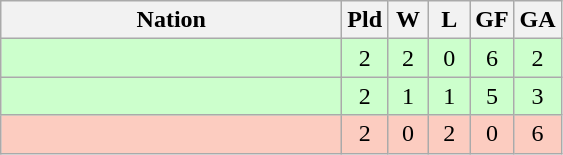<table class=wikitable style="text-align:center">
<tr>
<th width=220>Nation</th>
<th width=20>Pld</th>
<th width=20>W</th>
<th width=20>L</th>
<th width=20>GF</th>
<th width=20>GA</th>
</tr>
<tr bgcolor="#ccffcc">
<td align=left></td>
<td>2</td>
<td>2</td>
<td>0</td>
<td>6</td>
<td>2</td>
</tr>
<tr bgcolor="#ccffcc">
<td align=left></td>
<td>2</td>
<td>1</td>
<td>1</td>
<td>5</td>
<td>3</td>
</tr>
<tr bgcolor="#fcccc">
<td align=left></td>
<td>2</td>
<td>0</td>
<td>2</td>
<td>0</td>
<td>6</td>
</tr>
</table>
